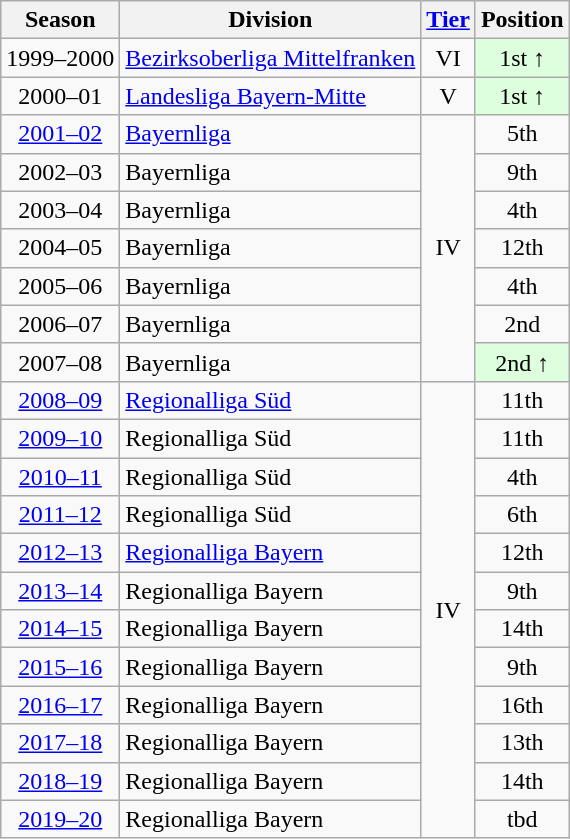<table class="wikitable">
<tr>
<th>Season</th>
<th>Division</th>
<th><a href='#'>Tier</a></th>
<th>Position</th>
</tr>
<tr align="center">
<td>1999–2000</td>
<td align="left"><a href='#'>Bezirksoberliga Mittelfranken</a></td>
<td>VI</td>
<td style="background:#ddffdd">1st ↑</td>
</tr>
<tr align="center">
<td>2000–01</td>
<td align="left"><a href='#'>Landesliga Bayern-Mitte</a></td>
<td>V</td>
<td style="background:#ddffdd">1st ↑</td>
</tr>
<tr align="center">
<td><a href='#'>2001–02</a></td>
<td align="left"><a href='#'>Bayernliga</a></td>
<td rowspan=7>IV</td>
<td>5th</td>
</tr>
<tr align="center">
<td>2002–03</td>
<td align="left">Bayernliga</td>
<td>9th</td>
</tr>
<tr align="center">
<td>2003–04</td>
<td align="left">Bayernliga</td>
<td>4th</td>
</tr>
<tr align="center">
<td>2004–05</td>
<td align="left">Bayernliga</td>
<td>12th</td>
</tr>
<tr align="center">
<td>2005–06</td>
<td align="left">Bayernliga</td>
<td>4th</td>
</tr>
<tr align="center">
<td>2006–07</td>
<td align="left">Bayernliga</td>
<td>2nd</td>
</tr>
<tr align="center">
<td>2007–08</td>
<td align="left">Bayernliga</td>
<td style="background:#ddffdd">2nd ↑</td>
</tr>
<tr align="center">
<td><a href='#'>2008–09</a></td>
<td align="left"><a href='#'>Regionalliga Süd</a></td>
<td rowspan=12>IV</td>
<td>11th</td>
</tr>
<tr align="center">
<td><a href='#'>2009–10</a></td>
<td align="left">Regionalliga Süd</td>
<td>11th</td>
</tr>
<tr align="center">
<td><a href='#'>2010–11</a></td>
<td align="left">Regionalliga Süd</td>
<td>4th</td>
</tr>
<tr align="center">
<td><a href='#'>2011–12</a></td>
<td align="left">Regionalliga Süd</td>
<td>6th</td>
</tr>
<tr align="center">
<td><a href='#'>2012–13</a></td>
<td align="left"><a href='#'>Regionalliga Bayern</a></td>
<td>12th</td>
</tr>
<tr align="center">
<td><a href='#'>2013–14</a></td>
<td align="left">Regionalliga Bayern</td>
<td>9th</td>
</tr>
<tr align="center">
<td><a href='#'>2014–15</a></td>
<td align="left">Regionalliga Bayern</td>
<td>14th</td>
</tr>
<tr align="center">
<td><a href='#'>2015–16</a></td>
<td align="left">Regionalliga Bayern</td>
<td>9th</td>
</tr>
<tr align="center">
<td><a href='#'>2016–17</a></td>
<td align="left">Regionalliga Bayern</td>
<td>16th</td>
</tr>
<tr align="center">
<td><a href='#'>2017–18</a></td>
<td align="left">Regionalliga Bayern</td>
<td>13th</td>
</tr>
<tr align="center">
<td><a href='#'>2018–19</a></td>
<td align="left">Regionalliga Bayern</td>
<td>14th</td>
</tr>
<tr align="center">
<td><a href='#'>2019–20</a></td>
<td align="left">Regionalliga Bayern</td>
<td>tbd</td>
</tr>
</table>
